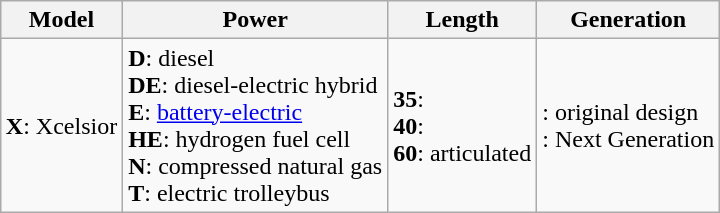<table class="wikitable" style="margin-left:auto;margin-right:auto;border:none;">
<tr>
<th>Model</th>
<th>Power</th>
<th>Length</th>
<th>Generation</th>
</tr>
<tr>
<td><strong>X</strong>: Xcelsior</td>
<td><strong>D</strong>: diesel<br><strong>DE</strong>: diesel-electric hybrid<br><strong>E</strong>: <a href='#'>battery-electric</a><br><strong>HE</strong>: hydrogen fuel cell<br><strong>N</strong>: compressed natural gas<br><strong>T</strong>: electric trolleybus</td>
<td><strong>35</strong>: <br><strong>40</strong>: <br><strong>60</strong>:  articulated</td>
<td>: original design<br>: Next Generation</td>
</tr>
</table>
